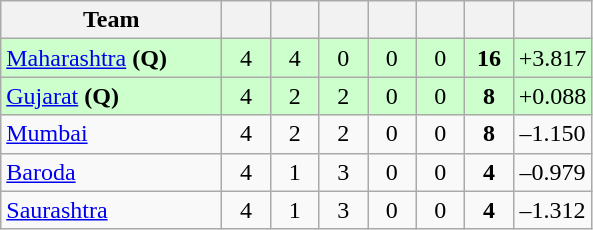<table class="wikitable" style="text-align:center">
<tr>
<th style="width:140px;">Team</th>
<th style="width:25px;"></th>
<th style="width:25px;"></th>
<th style="width:25px;"></th>
<th style="width:25px;"></th>
<th style="width:25px;"></th>
<th style="width:25px;"></th>
<th style="width:40px;"></th>
</tr>
<tr style="background:#cfc;">
<td style="text-align:left"><a href='#'>Maharashtra</a> <strong>(Q)</strong></td>
<td>4</td>
<td>4</td>
<td>0</td>
<td>0</td>
<td>0</td>
<td><strong>16</strong></td>
<td>+3.817</td>
</tr>
<tr style="background:#cfc;">
<td style="text-align:left"><a href='#'>Gujarat</a> <strong>(Q)</strong></td>
<td>4</td>
<td>2</td>
<td>2</td>
<td>0</td>
<td>0</td>
<td><strong>8</strong></td>
<td>+0.088</td>
</tr>
<tr>
<td style="text-align:left"><a href='#'>Mumbai</a></td>
<td>4</td>
<td>2</td>
<td>2</td>
<td>0</td>
<td>0</td>
<td><strong>8</strong></td>
<td>–1.150</td>
</tr>
<tr>
<td style="text-align:left"><a href='#'>Baroda</a></td>
<td>4</td>
<td>1</td>
<td>3</td>
<td>0</td>
<td>0</td>
<td><strong>4</strong></td>
<td>–0.979</td>
</tr>
<tr>
<td style="text-align:left"><a href='#'>Saurashtra</a></td>
<td>4</td>
<td>1</td>
<td>3</td>
<td>0</td>
<td>0</td>
<td><strong>4</strong></td>
<td>–1.312</td>
</tr>
</table>
